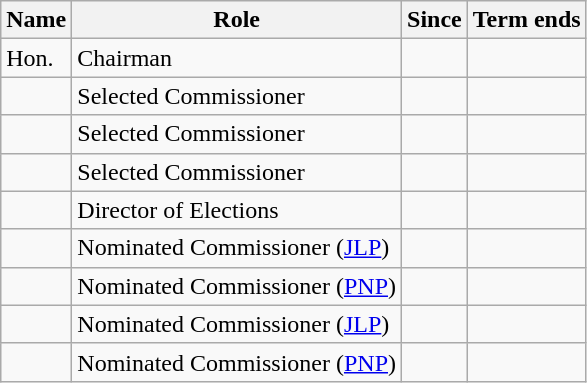<table class="wikitable sortable mw-collapsible">
<tr>
<th scope="col">Name</th>
<th scope="col">Role</th>
<th scope="col">Since</th>
<th scope="col">Term ends</th>
</tr>
<tr>
<td>Hon. </td>
<td>Chairman </td>
<td></td>
<td></td>
</tr>
<tr>
<td></td>
<td>Selected Commissioner</td>
<td></td>
<td></td>
</tr>
<tr>
<td></td>
<td>Selected Commissioner</td>
<td></td>
<td></td>
</tr>
<tr>
<td></td>
<td>Selected Commissioner </td>
<td></td>
<td></td>
</tr>
<tr>
<td></td>
<td>Director of Elections</td>
<td></td>
<td></td>
</tr>
<tr>
<td></td>
<td>Nominated Commissioner (<a href='#'>JLP</a>)</td>
<td></td>
<td></td>
</tr>
<tr>
<td></td>
<td>Nominated Commissioner (<a href='#'>PNP</a>)</td>
<td></td>
<td></td>
</tr>
<tr>
<td></td>
<td>Nominated Commissioner (<a href='#'>JLP</a>)</td>
<td></td>
<td></td>
</tr>
<tr>
<td></td>
<td>Nominated Commissioner (<a href='#'>PNP</a>)</td>
<td></td>
<td></td>
</tr>
</table>
